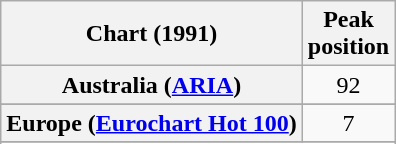<table class="wikitable sortable plainrowheaders" style="text-align:center">
<tr>
<th scope="col">Chart (1991)</th>
<th scope="col">Peak<br>position</th>
</tr>
<tr>
<th scope="row">Australia (<a href='#'>ARIA</a>)</th>
<td>92</td>
</tr>
<tr>
</tr>
<tr>
</tr>
<tr>
<th scope="row">Europe (<a href='#'>Eurochart Hot 100</a>)</th>
<td>7</td>
</tr>
<tr>
</tr>
<tr>
</tr>
<tr>
</tr>
<tr>
</tr>
</table>
